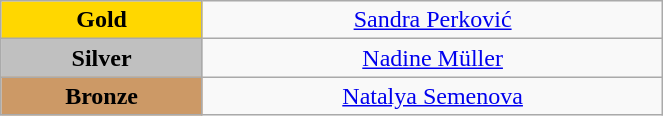<table class="wikitable" style=" text-align:center; " width="35%">
<tr>
<td bgcolor="gold"><strong>Gold</strong></td>
<td><a href='#'>Sandra Perković</a><br>  <small><em></em></small></td>
</tr>
<tr>
<td bgcolor="silver"><strong>Silver</strong></td>
<td><a href='#'>Nadine Müller</a><br>  <small><em></em></small></td>
</tr>
<tr>
<td bgcolor="CC9966"><strong>Bronze</strong></td>
<td><a href='#'>Natalya Semenova</a><br>  <small><em></em></small></td>
</tr>
</table>
